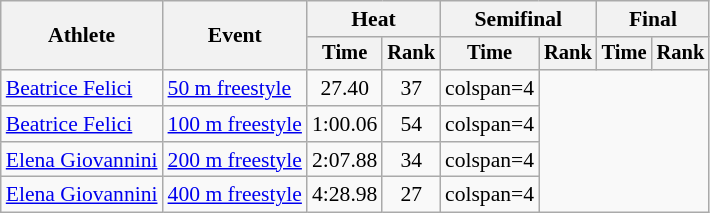<table class=wikitable style="font-size:90%">
<tr>
<th rowspan="2">Athlete</th>
<th rowspan="2">Event</th>
<th colspan="2">Heat</th>
<th colspan="2">Semifinal</th>
<th colspan="2">Final</th>
</tr>
<tr style="font-size:95%">
<th>Time</th>
<th>Rank</th>
<th>Time</th>
<th>Rank</th>
<th>Time</th>
<th>Rank</th>
</tr>
<tr align=center>
<td align=left><a href='#'>Beatrice Felici</a></td>
<td align=left><a href='#'>50 m freestyle</a></td>
<td>27.40</td>
<td>37</td>
<td>colspan=4 </td>
</tr>
<tr align=center>
<td align=left><a href='#'>Beatrice Felici</a></td>
<td align=left><a href='#'>100 m freestyle</a></td>
<td>1:00.06</td>
<td>54</td>
<td>colspan=4 </td>
</tr>
<tr align=center>
<td align=left><a href='#'>Elena Giovannini</a></td>
<td align=left><a href='#'>200 m freestyle</a></td>
<td>2:07.88</td>
<td>34</td>
<td>colspan=4 </td>
</tr>
<tr align=center>
<td align=left><a href='#'>Elena Giovannini</a></td>
<td align=left><a href='#'>400 m freestyle</a></td>
<td>4:28.98</td>
<td>27</td>
<td>colspan=4 </td>
</tr>
</table>
